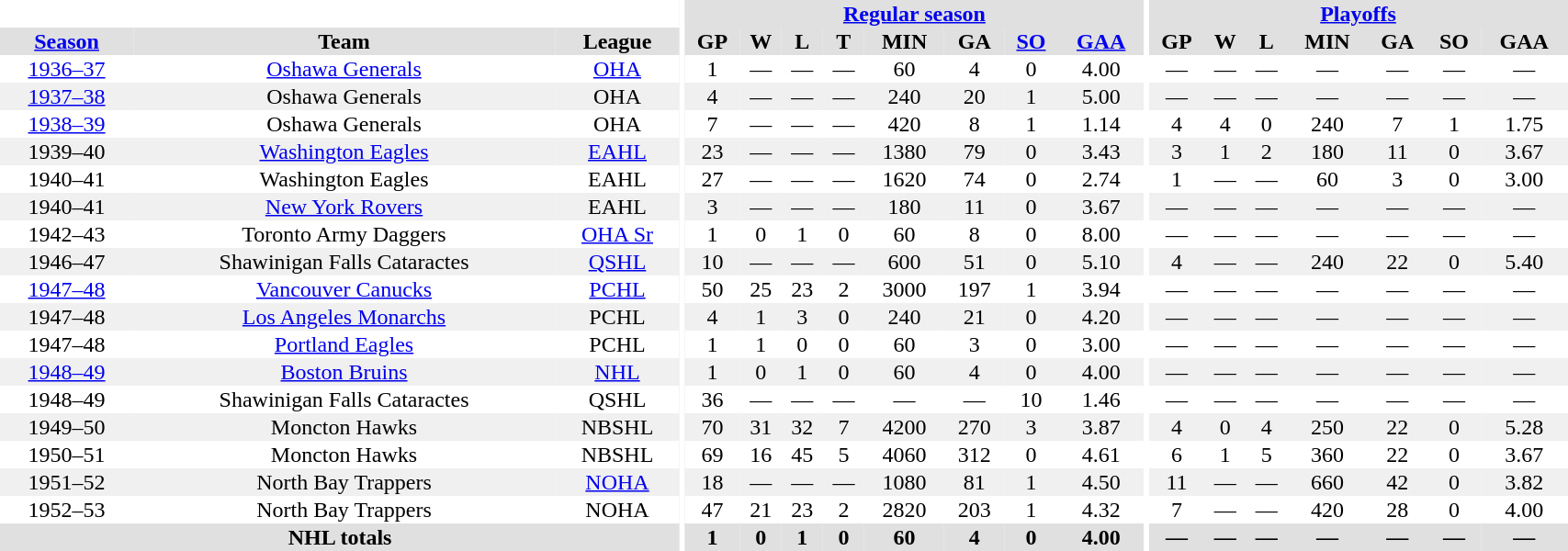<table border="0" cellpadding="1" cellspacing="0" style="width:90%; text-align:center;">
<tr bgcolor="#e0e0e0">
<th colspan="3" bgcolor="#ffffff"></th>
<th rowspan="99" bgcolor="#ffffff"></th>
<th colspan="8" bgcolor="#e0e0e0"><a href='#'>Regular season</a></th>
<th rowspan="99" bgcolor="#ffffff"></th>
<th colspan="7" bgcolor="#e0e0e0"><a href='#'>Playoffs</a></th>
</tr>
<tr bgcolor="#e0e0e0">
<th><a href='#'>Season</a></th>
<th>Team</th>
<th>League</th>
<th>GP</th>
<th>W</th>
<th>L</th>
<th>T</th>
<th>MIN</th>
<th>GA</th>
<th><a href='#'>SO</a></th>
<th><a href='#'>GAA</a></th>
<th>GP</th>
<th>W</th>
<th>L</th>
<th>MIN</th>
<th>GA</th>
<th>SO</th>
<th>GAA</th>
</tr>
<tr>
<td><a href='#'>1936–37</a></td>
<td><a href='#'>Oshawa Generals</a></td>
<td><a href='#'>OHA</a></td>
<td>1</td>
<td>—</td>
<td>—</td>
<td>—</td>
<td>60</td>
<td>4</td>
<td>0</td>
<td>4.00</td>
<td>—</td>
<td>—</td>
<td>—</td>
<td>—</td>
<td>—</td>
<td>—</td>
<td>—</td>
</tr>
<tr bgcolor="#f0f0f0">
<td><a href='#'>1937–38</a></td>
<td>Oshawa Generals</td>
<td>OHA</td>
<td>4</td>
<td>—</td>
<td>—</td>
<td>—</td>
<td>240</td>
<td>20</td>
<td>1</td>
<td>5.00</td>
<td>—</td>
<td>—</td>
<td>—</td>
<td>—</td>
<td>—</td>
<td>—</td>
<td>—</td>
</tr>
<tr>
<td><a href='#'>1938–39</a></td>
<td>Oshawa Generals</td>
<td>OHA</td>
<td>7</td>
<td>—</td>
<td>—</td>
<td>—</td>
<td>420</td>
<td>8</td>
<td>1</td>
<td>1.14</td>
<td>4</td>
<td>4</td>
<td>0</td>
<td>240</td>
<td>7</td>
<td>1</td>
<td>1.75</td>
</tr>
<tr bgcolor="#f0f0f0">
<td>1939–40</td>
<td><a href='#'>Washington Eagles</a></td>
<td><a href='#'>EAHL</a></td>
<td>23</td>
<td>—</td>
<td>—</td>
<td>—</td>
<td>1380</td>
<td>79</td>
<td>0</td>
<td>3.43</td>
<td>3</td>
<td>1</td>
<td>2</td>
<td>180</td>
<td>11</td>
<td>0</td>
<td>3.67</td>
</tr>
<tr>
<td>1940–41</td>
<td>Washington Eagles</td>
<td>EAHL</td>
<td>27</td>
<td>—</td>
<td>—</td>
<td>—</td>
<td>1620</td>
<td>74</td>
<td>0</td>
<td>2.74</td>
<td>1</td>
<td>—</td>
<td>—</td>
<td>60</td>
<td>3</td>
<td>0</td>
<td>3.00</td>
</tr>
<tr bgcolor="#f0f0f0">
<td>1940–41</td>
<td><a href='#'>New York Rovers</a></td>
<td>EAHL</td>
<td>3</td>
<td>—</td>
<td>—</td>
<td>—</td>
<td>180</td>
<td>11</td>
<td>0</td>
<td>3.67</td>
<td>—</td>
<td>—</td>
<td>—</td>
<td>—</td>
<td>—</td>
<td>—</td>
<td>—</td>
</tr>
<tr>
<td>1942–43</td>
<td>Toronto Army Daggers</td>
<td><a href='#'>OHA Sr</a></td>
<td>1</td>
<td>0</td>
<td>1</td>
<td>0</td>
<td>60</td>
<td>8</td>
<td>0</td>
<td>8.00</td>
<td>—</td>
<td>—</td>
<td>—</td>
<td>—</td>
<td>—</td>
<td>—</td>
<td>—</td>
</tr>
<tr bgcolor="#f0f0f0">
<td>1946–47</td>
<td>Shawinigan Falls Cataractes</td>
<td><a href='#'>QSHL</a></td>
<td>10</td>
<td>—</td>
<td>—</td>
<td>—</td>
<td>600</td>
<td>51</td>
<td>0</td>
<td>5.10</td>
<td>4</td>
<td>—</td>
<td>—</td>
<td>240</td>
<td>22</td>
<td>0</td>
<td>5.40</td>
</tr>
<tr>
<td><a href='#'>1947–48</a></td>
<td><a href='#'>Vancouver Canucks</a></td>
<td><a href='#'>PCHL</a></td>
<td>50</td>
<td>25</td>
<td>23</td>
<td>2</td>
<td>3000</td>
<td>197</td>
<td>1</td>
<td>3.94</td>
<td>—</td>
<td>—</td>
<td>—</td>
<td>—</td>
<td>—</td>
<td>—</td>
<td>—</td>
</tr>
<tr bgcolor="#f0f0f0">
<td>1947–48</td>
<td><a href='#'>Los Angeles Monarchs</a></td>
<td>PCHL</td>
<td>4</td>
<td>1</td>
<td>3</td>
<td>0</td>
<td>240</td>
<td>21</td>
<td>0</td>
<td>4.20</td>
<td>—</td>
<td>—</td>
<td>—</td>
<td>—</td>
<td>—</td>
<td>—</td>
<td>—</td>
</tr>
<tr>
<td>1947–48</td>
<td><a href='#'>Portland Eagles</a></td>
<td>PCHL</td>
<td>1</td>
<td>1</td>
<td>0</td>
<td>0</td>
<td>60</td>
<td>3</td>
<td>0</td>
<td>3.00</td>
<td>—</td>
<td>—</td>
<td>—</td>
<td>—</td>
<td>—</td>
<td>—</td>
<td>—</td>
</tr>
<tr bgcolor="#f0f0f0">
<td><a href='#'>1948–49</a></td>
<td><a href='#'>Boston Bruins</a></td>
<td><a href='#'>NHL</a></td>
<td>1</td>
<td>0</td>
<td>1</td>
<td>0</td>
<td>60</td>
<td>4</td>
<td>0</td>
<td>4.00</td>
<td>—</td>
<td>—</td>
<td>—</td>
<td>—</td>
<td>—</td>
<td>—</td>
<td>—</td>
</tr>
<tr>
<td>1948–49</td>
<td>Shawinigan Falls Cataractes</td>
<td>QSHL</td>
<td>36</td>
<td>—</td>
<td>—</td>
<td>—</td>
<td>—</td>
<td>—</td>
<td>10</td>
<td>1.46</td>
<td>—</td>
<td>—</td>
<td>—</td>
<td>—</td>
<td>—</td>
<td>—</td>
<td>—</td>
</tr>
<tr bgcolor="#f0f0f0">
<td>1949–50</td>
<td>Moncton Hawks</td>
<td>NBSHL</td>
<td>70</td>
<td>31</td>
<td>32</td>
<td>7</td>
<td>4200</td>
<td>270</td>
<td>3</td>
<td>3.87</td>
<td>4</td>
<td>0</td>
<td>4</td>
<td>250</td>
<td>22</td>
<td>0</td>
<td>5.28</td>
</tr>
<tr>
<td>1950–51</td>
<td>Moncton Hawks</td>
<td>NBSHL</td>
<td>69</td>
<td>16</td>
<td>45</td>
<td>5</td>
<td>4060</td>
<td>312</td>
<td>0</td>
<td>4.61</td>
<td>6</td>
<td>1</td>
<td>5</td>
<td>360</td>
<td>22</td>
<td>0</td>
<td>3.67</td>
</tr>
<tr bgcolor="#f0f0f0">
<td>1951–52</td>
<td>North Bay Trappers</td>
<td><a href='#'>NOHA</a></td>
<td>18</td>
<td>—</td>
<td>—</td>
<td>—</td>
<td>1080</td>
<td>81</td>
<td>1</td>
<td>4.50</td>
<td>11</td>
<td>—</td>
<td>—</td>
<td>660</td>
<td>42</td>
<td>0</td>
<td>3.82</td>
</tr>
<tr>
<td>1952–53</td>
<td>North Bay Trappers</td>
<td>NOHA</td>
<td>47</td>
<td>21</td>
<td>23</td>
<td>2</td>
<td>2820</td>
<td>203</td>
<td>1</td>
<td>4.32</td>
<td>7</td>
<td>—</td>
<td>—</td>
<td>420</td>
<td>28</td>
<td>0</td>
<td>4.00</td>
</tr>
<tr bgcolor="#e0e0e0">
<th colspan=3>NHL totals</th>
<th>1</th>
<th>0</th>
<th>1</th>
<th>0</th>
<th>60</th>
<th>4</th>
<th>0</th>
<th>4.00</th>
<th>—</th>
<th>—</th>
<th>—</th>
<th>—</th>
<th>—</th>
<th>—</th>
<th>—</th>
</tr>
</table>
